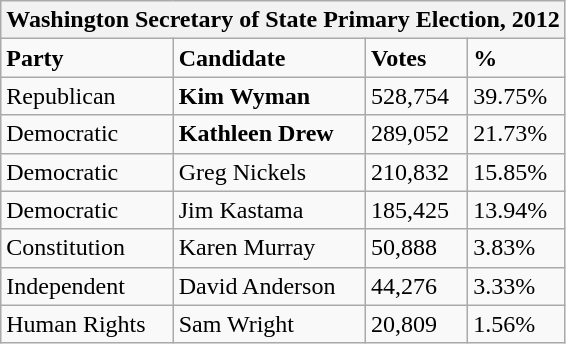<table class="wikitable">
<tr>
<th colspan="4">Washington Secretary of State Primary Election, 2012</th>
</tr>
<tr>
<td><strong>Party</strong></td>
<td><strong>Candidate</strong></td>
<td><strong>Votes</strong></td>
<td><strong>%</strong></td>
</tr>
<tr>
<td>Republican</td>
<td><strong>Kim Wyman</strong></td>
<td>528,754</td>
<td>39.75%</td>
</tr>
<tr>
<td>Democratic</td>
<td><strong>Kathleen Drew</strong></td>
<td>289,052</td>
<td>21.73%</td>
</tr>
<tr>
<td>Democratic</td>
<td>Greg Nickels</td>
<td>210,832</td>
<td>15.85%</td>
</tr>
<tr>
<td>Democratic</td>
<td>Jim Kastama</td>
<td>185,425</td>
<td>13.94%</td>
</tr>
<tr>
<td>Constitution</td>
<td>Karen Murray</td>
<td>50,888</td>
<td>3.83%</td>
</tr>
<tr>
<td>Independent</td>
<td>David Anderson</td>
<td>44,276</td>
<td>3.33%</td>
</tr>
<tr>
<td>Human Rights</td>
<td>Sam Wright</td>
<td>20,809</td>
<td>1.56%</td>
</tr>
</table>
